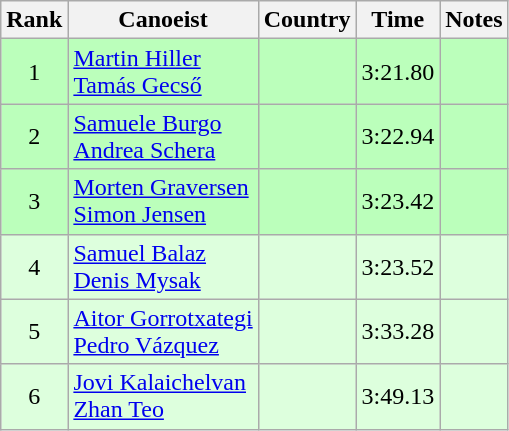<table class="wikitable" style="text-align:center">
<tr>
<th>Rank</th>
<th>Canoeist</th>
<th>Country</th>
<th>Time</th>
<th>Notes</th>
</tr>
<tr bgcolor=bbffbb>
<td>1</td>
<td align="left"><a href='#'>Martin Hiller</a><br><a href='#'>Tamás Gecső</a></td>
<td align="left"></td>
<td>3:21.80</td>
<td></td>
</tr>
<tr bgcolor=bbffbb>
<td>2</td>
<td align="left"><a href='#'>Samuele Burgo</a><br><a href='#'>Andrea Schera</a></td>
<td align="left"></td>
<td>3:22.94</td>
<td></td>
</tr>
<tr bgcolor=bbffbb>
<td>3</td>
<td align="left"><a href='#'>Morten Graversen</a><br><a href='#'>Simon Jensen</a></td>
<td align="left"></td>
<td>3:23.42</td>
<td></td>
</tr>
<tr bgcolor=ddffdd>
<td>4</td>
<td align="left"><a href='#'>Samuel Balaz</a><br><a href='#'>Denis Mysak</a></td>
<td align="left"></td>
<td>3:23.52</td>
<td></td>
</tr>
<tr bgcolor=ddffdd>
<td>5</td>
<td align="left"><a href='#'>Aitor Gorrotxategi</a><br><a href='#'>Pedro Vázquez</a></td>
<td align="left"></td>
<td>3:33.28</td>
<td></td>
</tr>
<tr bgcolor=ddffdd>
<td>6</td>
<td align="left"><a href='#'>Jovi Kalaichelvan</a><br><a href='#'>Zhan Teo</a></td>
<td align="left"></td>
<td>3:49.13</td>
<td></td>
</tr>
</table>
